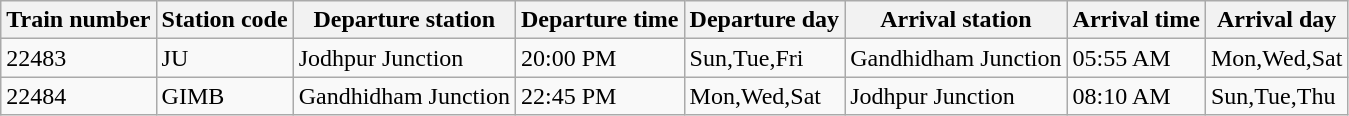<table class="wikitable">
<tr>
<th>Train number</th>
<th>Station code</th>
<th>Departure station</th>
<th>Departure time</th>
<th>Departure day</th>
<th>Arrival station</th>
<th>Arrival time</th>
<th>Arrival day</th>
</tr>
<tr>
<td>22483</td>
<td>JU</td>
<td>Jodhpur Junction</td>
<td>20:00 PM</td>
<td>Sun,Tue,Fri</td>
<td>Gandhidham Junction</td>
<td>05:55 AM</td>
<td>Mon,Wed,Sat</td>
</tr>
<tr>
<td>22484</td>
<td>GIMB</td>
<td>Gandhidham Junction</td>
<td>22:45 PM</td>
<td>Mon,Wed,Sat</td>
<td>Jodhpur Junction</td>
<td>08:10 AM</td>
<td>Sun,Tue,Thu</td>
</tr>
</table>
